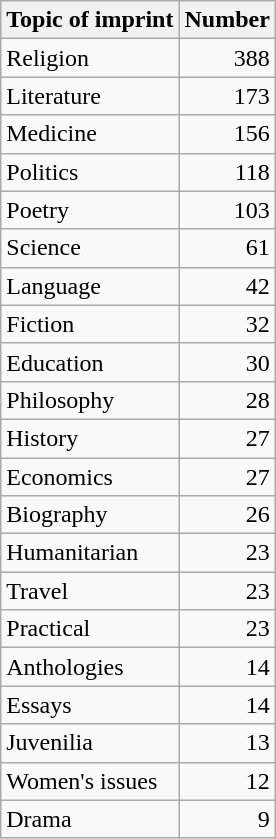<table class="wikitable sortable">
<tr>
<th>Topic of imprint</th>
<th>Number</th>
</tr>
<tr>
<td>Religion</td>
<td style="text-align:right;">388</td>
</tr>
<tr>
<td>Literature</td>
<td style="text-align:right;">173</td>
</tr>
<tr>
<td>Medicine</td>
<td style="text-align:right;">156</td>
</tr>
<tr>
<td>Politics</td>
<td style="text-align:right;">118</td>
</tr>
<tr>
<td>Poetry</td>
<td style="text-align:right;">103</td>
</tr>
<tr>
<td>Science</td>
<td style="text-align:right;">61</td>
</tr>
<tr>
<td>Language</td>
<td style="text-align:right;">42</td>
</tr>
<tr>
<td>Fiction</td>
<td style="text-align:right;">32</td>
</tr>
<tr>
<td>Education</td>
<td style="text-align:right;">30</td>
</tr>
<tr>
<td>Philosophy</td>
<td style="text-align:right;">28</td>
</tr>
<tr>
<td>History</td>
<td style="text-align:right;">27</td>
</tr>
<tr>
<td>Economics</td>
<td style="text-align:right;">27</td>
</tr>
<tr>
<td>Biography</td>
<td style="text-align:right;">26</td>
</tr>
<tr>
<td>Humanitarian</td>
<td style="text-align:right;">23</td>
</tr>
<tr>
<td>Travel</td>
<td style="text-align:right;">23</td>
</tr>
<tr>
<td>Practical</td>
<td style="text-align:right;">23</td>
</tr>
<tr>
<td>Anthologies</td>
<td style="text-align:right;">14</td>
</tr>
<tr>
<td>Essays</td>
<td style="text-align:right;">14</td>
</tr>
<tr>
<td>Juvenilia</td>
<td style="text-align:right;">13</td>
</tr>
<tr>
<td>Women's issues</td>
<td style="text-align:right;">12</td>
</tr>
<tr>
<td>Drama</td>
<td style="text-align:right;">9</td>
</tr>
</table>
